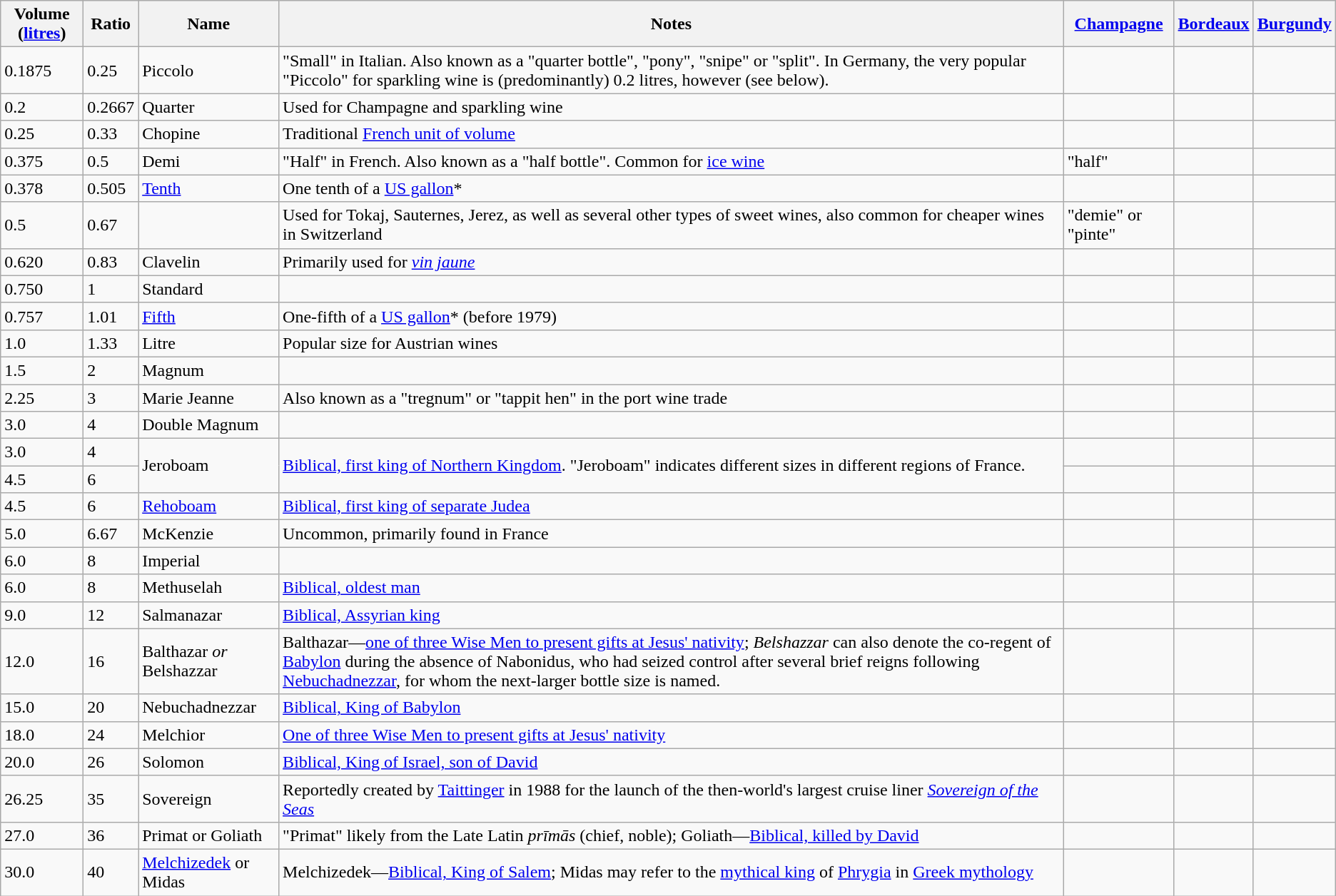<table class="wikitable">
<tr>
<th>Volume (<a href='#'>litres</a>)</th>
<th>Ratio</th>
<th>Name</th>
<th>Notes</th>
<th><a href='#'>Champagne</a></th>
<th><a href='#'>Bordeaux</a></th>
<th><a href='#'>Burgundy</a></th>
</tr>
<tr>
<td>0.1875</td>
<td>0.25</td>
<td>Piccolo</td>
<td>"Small" in Italian. Also known as a "quarter bottle", "pony", "snipe" or "split". In Germany, the very popular "Piccolo" for sparkling wine is (predominantly) 0.2 litres, however (see below).</td>
<td></td>
<td></td>
<td></td>
</tr>
<tr>
<td>0.2</td>
<td>0.2667</td>
<td>Quarter</td>
<td>Used for Champagne and sparkling wine</td>
<td></td>
<td></td>
<td></td>
</tr>
<tr>
<td>0.25</td>
<td>0.33</td>
<td>Chopine</td>
<td>Traditional <a href='#'>French unit of volume</a></td>
<td></td>
<td></td>
<td></td>
</tr>
<tr>
<td>0.375</td>
<td>0.5</td>
<td>Demi</td>
<td>"Half" in French. Also known as a "half bottle". Common for <a href='#'>ice wine</a></td>
<td> "half"</td>
<td></td>
<td></td>
</tr>
<tr>
<td>0.378</td>
<td>0.505</td>
<td><a href='#'>Tenth</a></td>
<td>One tenth of a <a href='#'>US gallon</a>*</td>
<td></td>
<td></td>
<td></td>
</tr>
<tr>
<td>0.5</td>
<td>0.67</td>
<td></td>
<td>Used for Tokaj, Sauternes, Jerez, as well as several other types of sweet wines, also common for cheaper wines in Switzerland</td>
<td> "demie" or "pinte"</td>
<td></td>
<td></td>
</tr>
<tr>
<td>0.620</td>
<td>0.83</td>
<td>Clavelin</td>
<td>Primarily used for <em><a href='#'>vin jaune</a></em></td>
<td></td>
<td></td>
<td></td>
</tr>
<tr>
<td>0.750</td>
<td>1</td>
<td>Standard</td>
<td></td>
<td></td>
<td></td>
<td></td>
</tr>
<tr>
<td>0.757</td>
<td>1.01</td>
<td><a href='#'>Fifth</a></td>
<td>One-fifth of a <a href='#'>US gallon</a>* (before 1979)</td>
<td></td>
<td></td>
<td></td>
</tr>
<tr>
<td>1.0</td>
<td>1.33</td>
<td>Litre</td>
<td>Popular size for Austrian wines</td>
<td></td>
<td></td>
<td></td>
</tr>
<tr>
<td>1.5</td>
<td>2</td>
<td>Magnum</td>
<td></td>
<td></td>
<td></td>
<td></td>
</tr>
<tr>
<td>2.25</td>
<td>3</td>
<td>Marie Jeanne</td>
<td>Also known as a "tregnum" or "tappit hen" in the port wine trade</td>
<td></td>
<td></td>
<td></td>
</tr>
<tr>
<td>3.0</td>
<td>4</td>
<td>Double Magnum</td>
<td></td>
<td></td>
<td></td>
<td></td>
</tr>
<tr>
<td>3.0</td>
<td>4</td>
<td rowspan="2">Jeroboam</td>
<td rowspan="2"><a href='#'>Biblical, first king of Northern Kingdom</a>. "Jeroboam" indicates different sizes in different regions of France.</td>
<td></td>
<td></td>
<td></td>
</tr>
<tr>
<td>4.5</td>
<td>6</td>
<td></td>
<td></td>
<td></td>
</tr>
<tr>
<td>4.5</td>
<td>6</td>
<td><a href='#'>Rehoboam</a></td>
<td><a href='#'>Biblical, first king of separate Judea</a></td>
<td></td>
<td></td>
<td></td>
</tr>
<tr>
<td>5.0</td>
<td>6.67</td>
<td>McKenzie</td>
<td>Uncommon, primarily found in France</td>
<td></td>
<td></td>
<td></td>
</tr>
<tr>
<td>6.0</td>
<td>8</td>
<td>Imperial</td>
<td></td>
<td></td>
<td></td>
<td></td>
</tr>
<tr>
<td>6.0</td>
<td>8</td>
<td>Methuselah</td>
<td><a href='#'>Biblical, oldest man</a></td>
<td></td>
<td></td>
<td></td>
</tr>
<tr>
<td>9.0</td>
<td>12</td>
<td>Salmanazar</td>
<td><a href='#'>Biblical, Assyrian king</a></td>
<td></td>
<td></td>
<td></td>
</tr>
<tr>
<td>12.0</td>
<td>16</td>
<td>Balthazar <em>or</em> Belshazzar</td>
<td>Balthazar—<a href='#'>one of three Wise Men to present gifts at Jesus' nativity</a>; <em>Belshazzar</em> can also denote the co-regent of <a href='#'>Babylon</a> during the absence of Nabonidus, who had seized control after several brief reigns following <a href='#'>Nebuchadnezzar</a>, for whom the next-larger bottle size is named.</td>
<td></td>
<td></td>
<td></td>
</tr>
<tr>
<td>15.0</td>
<td>20</td>
<td>Nebuchadnezzar</td>
<td><a href='#'>Biblical, King of Babylon</a></td>
<td></td>
<td></td>
<td></td>
</tr>
<tr>
<td>18.0</td>
<td>24</td>
<td>Melchior</td>
<td><a href='#'>One of three Wise Men to present gifts at Jesus' nativity</a></td>
<td></td>
<td></td>
<td></td>
</tr>
<tr>
<td>20.0</td>
<td>26</td>
<td>Solomon</td>
<td><a href='#'>Biblical, King of Israel, son of David</a></td>
<td></td>
<td></td>
<td></td>
</tr>
<tr>
<td>26.25</td>
<td>35</td>
<td>Sovereign</td>
<td>Reportedly created by <a href='#'>Taittinger</a> in 1988 for the launch of the then-world's largest cruise liner <em><a href='#'>Sovereign of the Seas</a></em></td>
<td></td>
<td></td>
<td></td>
</tr>
<tr>
<td>27.0</td>
<td>36</td>
<td>Primat or Goliath</td>
<td>"Primat" likely from the Late Latin <em>prīmās</em> (chief, noble); Goliath—<a href='#'>Biblical, killed by David</a></td>
<td></td>
<td></td>
<td></td>
</tr>
<tr>
<td>30.0</td>
<td>40</td>
<td><a href='#'>Melchizedek</a> or Midas</td>
<td>Melchizedek—<a href='#'>Biblical, King of Salem</a>; Midas may refer to the <a href='#'>mythical king</a> of <a href='#'>Phrygia</a> in <a href='#'>Greek mythology</a></td>
<td></td>
<td></td>
<td></td>
</tr>
</table>
